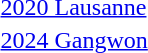<table>
<tr>
<td><a href='#'>2020 Lausanne</a><br></td>
<td></td>
<td></td>
<td></td>
</tr>
<tr>
<td><a href='#'>2024 Gangwon</a><br></td>
<td></td>
<td></td>
<td></td>
</tr>
<tr>
</tr>
</table>
